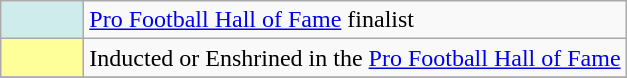<table class="wikitable">
<tr>
<td style="background:#cfecec; width:3em;"></td>
<td><a href='#'>Pro Football Hall of Fame</a> finalist</td>
</tr>
<tr>
<td style="background:#ff9; width:3em;"></td>
<td>Inducted or Enshrined in the <a href='#'>Pro Football Hall of Fame</a></td>
</tr>
<tr>
</tr>
</table>
